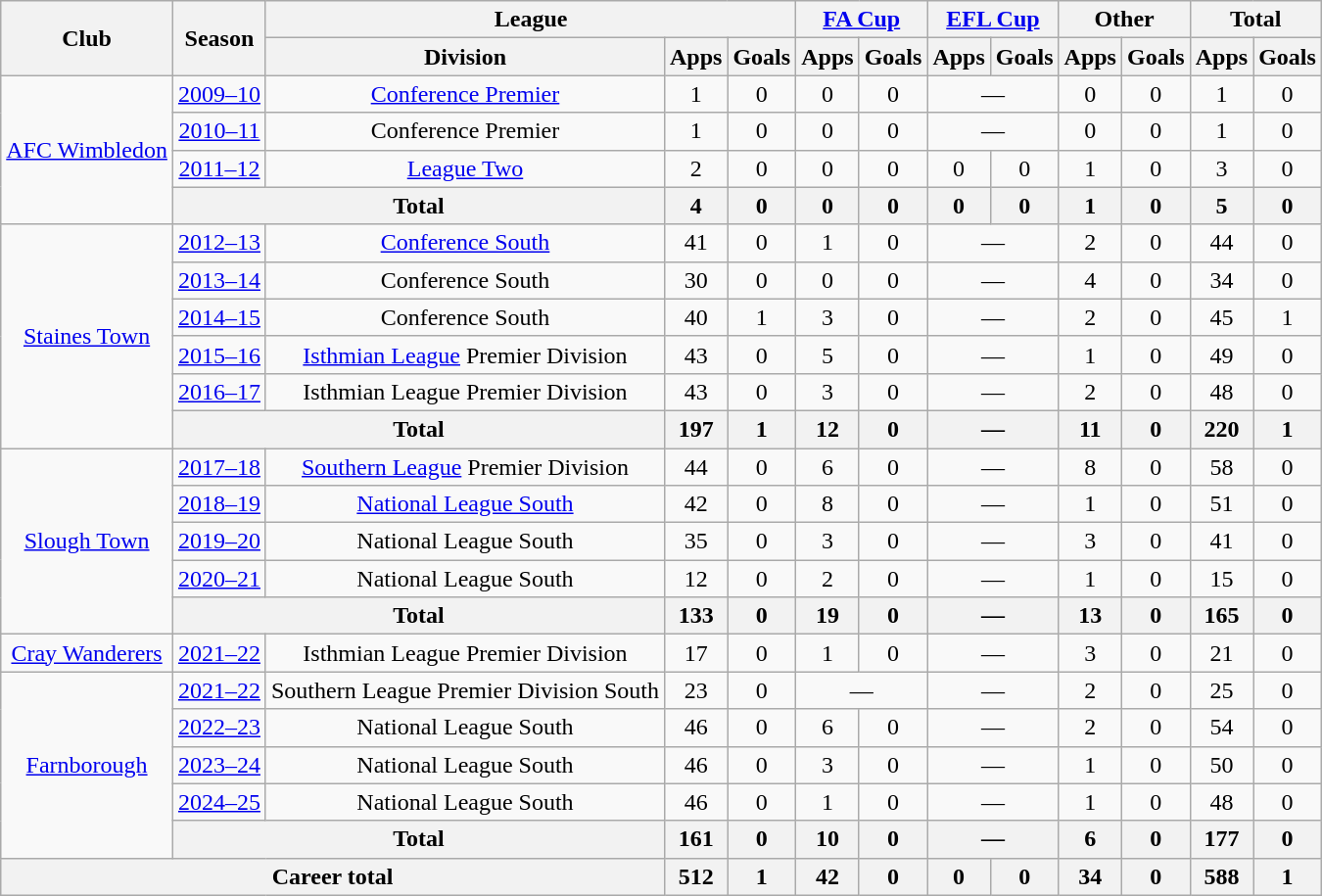<table class="wikitable" style="text-align:center">
<tr>
<th rowspan="2">Club</th>
<th rowspan="2">Season</th>
<th colspan="3">League</th>
<th colspan="2"><a href='#'>FA Cup</a></th>
<th colspan="2"><a href='#'>EFL Cup</a></th>
<th colspan="2">Other</th>
<th colspan="2">Total</th>
</tr>
<tr>
<th>Division</th>
<th>Apps</th>
<th>Goals</th>
<th>Apps</th>
<th>Goals</th>
<th>Apps</th>
<th>Goals</th>
<th>Apps</th>
<th>Goals</th>
<th>Apps</th>
<th>Goals</th>
</tr>
<tr>
<td rowspan="4"><a href='#'>AFC Wimbledon</a></td>
<td><a href='#'>2009–10</a></td>
<td><a href='#'>Conference Premier</a></td>
<td>1</td>
<td>0</td>
<td>0</td>
<td>0</td>
<td colspan="2">—</td>
<td>0</td>
<td>0</td>
<td>1</td>
<td>0</td>
</tr>
<tr>
<td><a href='#'>2010–11</a></td>
<td>Conference Premier</td>
<td>1</td>
<td>0</td>
<td>0</td>
<td>0</td>
<td colspan="2">—</td>
<td>0</td>
<td>0</td>
<td>1</td>
<td>0</td>
</tr>
<tr>
<td><a href='#'>2011–12</a></td>
<td><a href='#'>League Two</a></td>
<td>2</td>
<td>0</td>
<td>0</td>
<td>0</td>
<td>0</td>
<td>0</td>
<td>1</td>
<td>0</td>
<td>3</td>
<td>0</td>
</tr>
<tr>
<th colspan=2>Total</th>
<th>4</th>
<th>0</th>
<th>0</th>
<th>0</th>
<th>0</th>
<th>0</th>
<th>1</th>
<th>0</th>
<th>5</th>
<th>0</th>
</tr>
<tr>
<td rowspan="6"><a href='#'>Staines Town</a></td>
<td><a href='#'>2012–13</a></td>
<td><a href='#'>Conference South</a></td>
<td>41</td>
<td>0</td>
<td>1</td>
<td>0</td>
<td colspan="2">—</td>
<td>2</td>
<td>0</td>
<td>44</td>
<td>0</td>
</tr>
<tr>
<td><a href='#'>2013–14</a></td>
<td>Conference South</td>
<td>30</td>
<td>0</td>
<td>0</td>
<td>0</td>
<td colspan="2">—</td>
<td>4</td>
<td>0</td>
<td>34</td>
<td>0</td>
</tr>
<tr>
<td><a href='#'>2014–15</a></td>
<td>Conference South</td>
<td>40</td>
<td>1</td>
<td>3</td>
<td>0</td>
<td colspan="2">—</td>
<td>2</td>
<td>0</td>
<td>45</td>
<td>1</td>
</tr>
<tr>
<td><a href='#'>2015–16</a></td>
<td><a href='#'>Isthmian League</a> Premier Division</td>
<td>43</td>
<td>0</td>
<td>5</td>
<td>0</td>
<td colspan="2">—</td>
<td>1</td>
<td>0</td>
<td>49</td>
<td>0</td>
</tr>
<tr>
<td><a href='#'>2016–17</a></td>
<td>Isthmian League Premier Division</td>
<td>43</td>
<td>0</td>
<td>3</td>
<td>0</td>
<td colspan="2">—</td>
<td>2</td>
<td>0</td>
<td>48</td>
<td>0</td>
</tr>
<tr>
<th colspan=2>Total</th>
<th>197</th>
<th>1</th>
<th>12</th>
<th>0</th>
<th colspan="2">—</th>
<th>11</th>
<th>0</th>
<th>220</th>
<th>1</th>
</tr>
<tr>
<td rowspan="5"><a href='#'>Slough Town</a></td>
<td><a href='#'>2017–18</a></td>
<td><a href='#'>Southern League</a> Premier Division</td>
<td>44</td>
<td>0</td>
<td>6</td>
<td>0</td>
<td colspan="2">—</td>
<td>8</td>
<td>0</td>
<td>58</td>
<td>0</td>
</tr>
<tr>
<td><a href='#'>2018–19</a></td>
<td><a href='#'>National League South</a></td>
<td>42</td>
<td>0</td>
<td>8</td>
<td>0</td>
<td colspan="2">—</td>
<td>1</td>
<td>0</td>
<td>51</td>
<td>0</td>
</tr>
<tr>
<td><a href='#'>2019–20</a></td>
<td>National League South</td>
<td>35</td>
<td>0</td>
<td>3</td>
<td>0</td>
<td colspan="2">—</td>
<td>3</td>
<td>0</td>
<td>41</td>
<td>0</td>
</tr>
<tr>
<td><a href='#'>2020–21</a></td>
<td>National League South</td>
<td>12</td>
<td>0</td>
<td>2</td>
<td>0</td>
<td colspan="2">—</td>
<td>1</td>
<td>0</td>
<td>15</td>
<td>0</td>
</tr>
<tr>
<th colspan=2>Total</th>
<th>133</th>
<th>0</th>
<th>19</th>
<th>0</th>
<th colspan="2">—</th>
<th>13</th>
<th>0</th>
<th>165</th>
<th>0</th>
</tr>
<tr>
<td rowspan="1"><a href='#'>Cray Wanderers</a></td>
<td><a href='#'>2021–22</a></td>
<td>Isthmian League Premier Division</td>
<td>17</td>
<td>0</td>
<td>1</td>
<td>0</td>
<td colspan="2">—</td>
<td>3</td>
<td>0</td>
<td>21</td>
<td>0</td>
</tr>
<tr>
<td rowspan="5"><a href='#'>Farnborough</a></td>
<td><a href='#'>2021–22</a></td>
<td>Southern League Premier Division South</td>
<td>23</td>
<td>0</td>
<td colspan="2">—</td>
<td colspan="2">—</td>
<td>2</td>
<td>0</td>
<td>25</td>
<td>0</td>
</tr>
<tr>
<td><a href='#'>2022–23</a></td>
<td>National League South</td>
<td>46</td>
<td>0</td>
<td>6</td>
<td>0</td>
<td colspan="2">—</td>
<td>2</td>
<td>0</td>
<td>54</td>
<td>0</td>
</tr>
<tr>
<td><a href='#'>2023–24</a></td>
<td>National League South</td>
<td>46</td>
<td>0</td>
<td>3</td>
<td>0</td>
<td colspan="2">—</td>
<td>1</td>
<td>0</td>
<td>50</td>
<td>0</td>
</tr>
<tr>
<td><a href='#'>2024–25</a></td>
<td>National League South</td>
<td>46</td>
<td>0</td>
<td>1</td>
<td>0</td>
<td colspan="2">—</td>
<td>1</td>
<td>0</td>
<td>48</td>
<td>0</td>
</tr>
<tr>
<th colspan=2>Total</th>
<th>161</th>
<th>0</th>
<th>10</th>
<th>0</th>
<th colspan="2">—</th>
<th>6</th>
<th>0</th>
<th>177</th>
<th>0</th>
</tr>
<tr>
<th colspan=3>Career total</th>
<th>512</th>
<th>1</th>
<th>42</th>
<th>0</th>
<th>0</th>
<th>0</th>
<th>34</th>
<th>0</th>
<th>588</th>
<th>1</th>
</tr>
</table>
